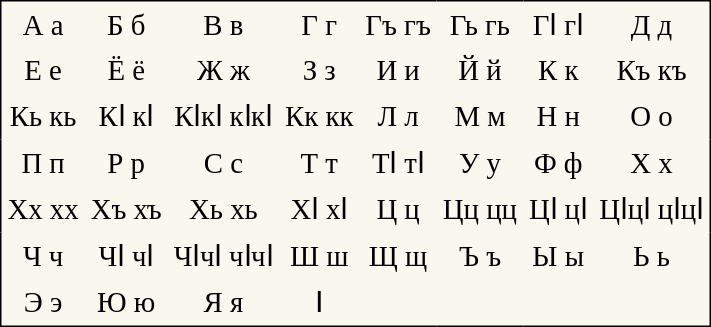<table cellpadding=4 class="Unicode" style="font-size:larger; text-align:center; border-color:black; border-width:1px; border-style:solid; border-collapse:collapse; background-color:#F8F8EF;" summary="Fifty-one letters of the Avar alphabet, capital and small">
<tr>
<td>А а</td>
<td>Б б</td>
<td>В в</td>
<td>Г г</td>
<td>Гъ гъ</td>
<td>Гь гь</td>
<td>Гӏ гӏ</td>
<td>Д д</td>
</tr>
<tr>
<td>Е е</td>
<td>Ё ё</td>
<td>Ж ж</td>
<td>З з</td>
<td>И и</td>
<td>Й й</td>
<td>К к</td>
<td>Къ къ</td>
</tr>
<tr>
<td>Кь кь</td>
<td>Кӏ кӏ</td>
<td>Кӏкӏ кӏкӏ</td>
<td>Кк кк</td>
<td>Л л</td>
<td>М м</td>
<td>Н н</td>
<td>О о</td>
</tr>
<tr>
<td>П п</td>
<td>Р р</td>
<td>С с</td>
<td>Т т</td>
<td>Тӏ тӏ</td>
<td>У у</td>
<td>Ф ф</td>
<td>Х х</td>
</tr>
<tr>
<td>Хх хх</td>
<td>Хъ хъ</td>
<td>Хь хь</td>
<td>Хӏ хӏ</td>
<td>Ц ц</td>
<td>Цц цц</td>
<td>Цӏ цӏ</td>
<td>Цӏцӏ цӏцӏ</td>
</tr>
<tr>
<td>Ч ч</td>
<td>Чӏ чӏ</td>
<td>Чӏчӏ чӏчӏ</td>
<td>Ш ш</td>
<td>Щ щ</td>
<td>Ъ ъ</td>
<td>Ы ы</td>
<td>Ь ь</td>
</tr>
<tr>
<td>Э э</td>
<td>Ю ю</td>
<td>Я я</td>
<td>Ӏ</td>
</tr>
</table>
